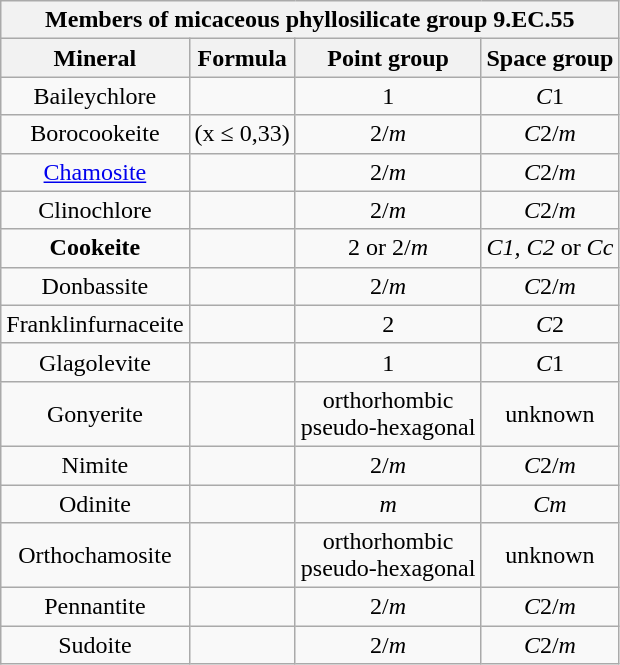<table class="wikitable" style="text-align:center;">
<tr>
<th colspan="4">Members of micaceous phyllosilicate group 9.EC.55</th>
</tr>
<tr>
<th scope="col">Mineral</th>
<th scope="col">Formula</th>
<th scope="col">Point group</th>
<th scope="col">Space group</th>
</tr>
<tr>
<td>Baileychlore</td>
<td></td>
<td>1</td>
<td><em>C</em>1</td>
</tr>
<tr>
<td>Borocookeite</td>
<td> (x ≤ 0,33)</td>
<td>2/<em>m</em></td>
<td><em>C</em>2/<em>m</em></td>
</tr>
<tr>
<td><a href='#'>Chamosite</a></td>
<td></td>
<td>2/<em>m</em></td>
<td><em>C</em>2/<em>m</em></td>
</tr>
<tr>
<td>Clinochlore</td>
<td></td>
<td>2/<em>m</em></td>
<td><em>C</em>2/<em>m</em></td>
</tr>
<tr>
<td><strong>Cookeite</strong></td>
<td></td>
<td>2 or 2/<em>m</em></td>
<td><em>C1, C2</em> or <em>Cc</em></td>
</tr>
<tr>
<td>Donbassite</td>
<td></td>
<td>2/<em>m</em></td>
<td><em>C</em>2/<em>m</em></td>
</tr>
<tr>
<td>Franklinfurnaceite</td>
<td></td>
<td>2</td>
<td><em>C</em>2</td>
</tr>
<tr>
<td>Glagolevite</td>
<td></td>
<td>1</td>
<td><em>C</em>1</td>
</tr>
<tr>
<td>Gonyerite</td>
<td></td>
<td>orthorhombic<br>pseudo-hexagonal</td>
<td>unknown</td>
</tr>
<tr>
<td>Nimite</td>
<td></td>
<td>2/<em>m</em></td>
<td><em>C</em>2/<em>m</em></td>
</tr>
<tr>
<td>Odinite</td>
<td></td>
<td><em>m</em></td>
<td><em>Cm</em></td>
</tr>
<tr>
<td>Orthochamosite</td>
<td></td>
<td>orthorhombic<br>pseudo-hexagonal</td>
<td>unknown</td>
</tr>
<tr>
<td>Pennantite</td>
<td></td>
<td>2/<em>m</em></td>
<td><em>C</em>2/<em>m</em></td>
</tr>
<tr>
<td>Sudoite</td>
<td></td>
<td>2/<em>m</em></td>
<td><em>C</em>2/<em>m</em></td>
</tr>
</table>
